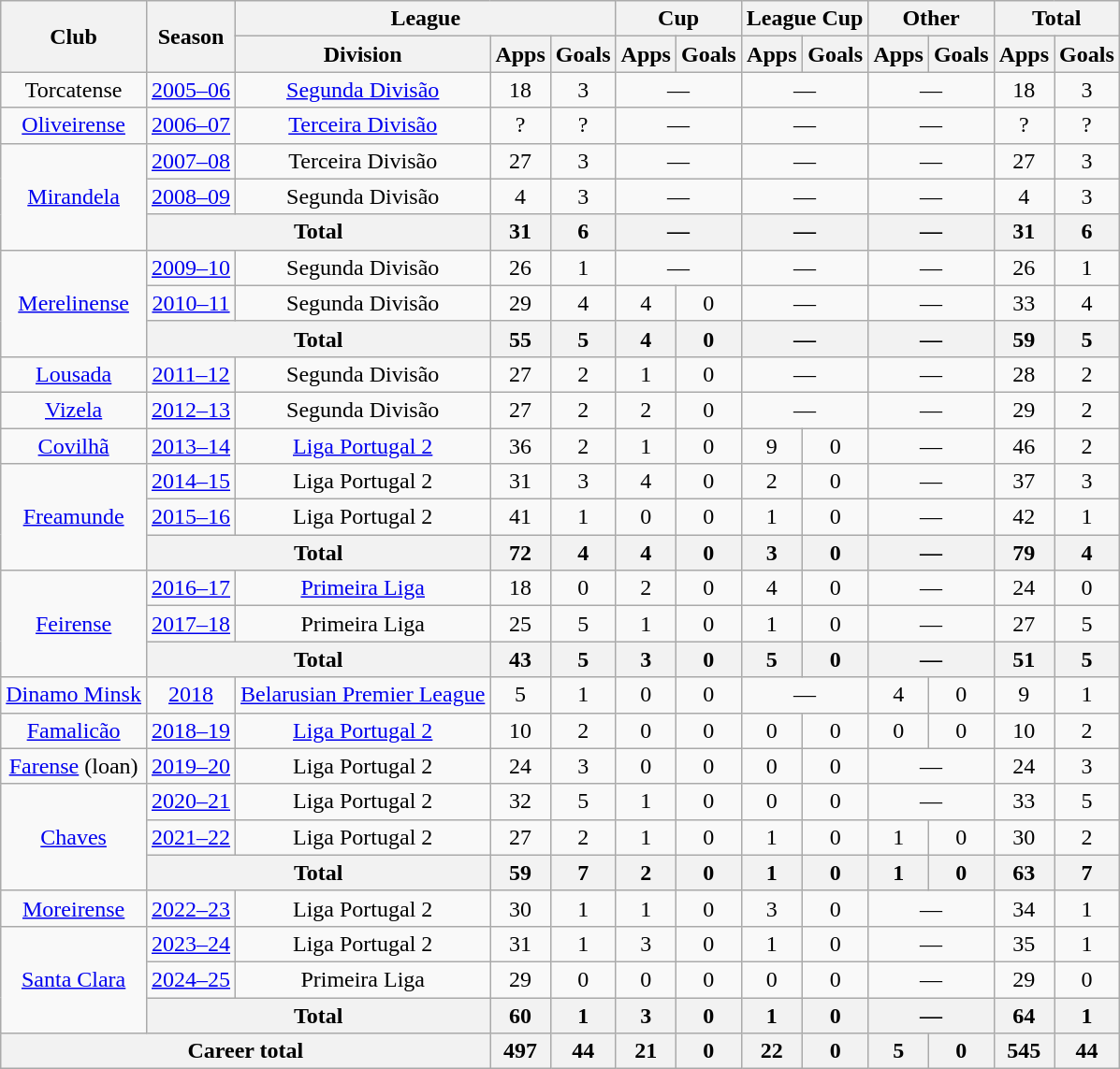<table class="wikitable" style="text-align: center;">
<tr>
<th rowspan="2">Club</th>
<th rowspan="2">Season</th>
<th colspan="3">League</th>
<th colspan="2">Cup</th>
<th colspan="2">League Cup</th>
<th colspan="2">Other</th>
<th colspan="2">Total</th>
</tr>
<tr>
<th>Division</th>
<th>Apps</th>
<th>Goals</th>
<th>Apps</th>
<th>Goals</th>
<th>Apps</th>
<th>Goals</th>
<th>Apps</th>
<th>Goals</th>
<th>Apps</th>
<th>Goals</th>
</tr>
<tr>
<td>Torcatense</td>
<td><a href='#'>2005–06</a></td>
<td><a href='#'>Segunda Divisão</a></td>
<td>18</td>
<td>3</td>
<td colspan="2">—</td>
<td colspan="2">—</td>
<td colspan="2">—</td>
<td>18</td>
<td>3</td>
</tr>
<tr>
<td><a href='#'>Oliveirense</a></td>
<td><a href='#'>2006–07</a></td>
<td><a href='#'>Terceira Divisão</a></td>
<td>?</td>
<td>?</td>
<td colspan="2">—</td>
<td colspan="2">—</td>
<td colspan="2">—</td>
<td>?</td>
<td>?</td>
</tr>
<tr>
<td rowspan="3"><a href='#'>Mirandela</a></td>
<td><a href='#'>2007–08</a></td>
<td>Terceira Divisão</td>
<td>27</td>
<td>3</td>
<td colspan="2">—</td>
<td colspan="2">—</td>
<td colspan="2">—</td>
<td>27</td>
<td>3</td>
</tr>
<tr>
<td><a href='#'>2008–09</a></td>
<td>Segunda Divisão</td>
<td>4</td>
<td>3</td>
<td colspan="2">—</td>
<td colspan="2">—</td>
<td colspan="2">—</td>
<td>4</td>
<td>3</td>
</tr>
<tr>
<th colspan="2">Total</th>
<th>31</th>
<th>6</th>
<th colspan="2">—</th>
<th colspan="2">—</th>
<th colspan="2">—</th>
<th>31</th>
<th>6</th>
</tr>
<tr>
<td rowspan="3"><a href='#'>Merelinense</a></td>
<td><a href='#'>2009–10</a></td>
<td>Segunda Divisão</td>
<td>26</td>
<td>1</td>
<td colspan="2">—</td>
<td colspan="2">—</td>
<td colspan="2">—</td>
<td>26</td>
<td>1</td>
</tr>
<tr>
<td><a href='#'>2010–11</a></td>
<td>Segunda Divisão</td>
<td>29</td>
<td>4</td>
<td>4</td>
<td>0</td>
<td colspan="2">—</td>
<td colspan="2">—</td>
<td>33</td>
<td>4</td>
</tr>
<tr>
<th colspan="2">Total</th>
<th>55</th>
<th>5</th>
<th>4</th>
<th>0</th>
<th colspan="2">—</th>
<th colspan="2">—</th>
<th>59</th>
<th>5</th>
</tr>
<tr>
<td><a href='#'>Lousada</a></td>
<td><a href='#'>2011–12</a></td>
<td>Segunda Divisão</td>
<td>27</td>
<td>2</td>
<td>1</td>
<td>0</td>
<td colspan="2">—</td>
<td colspan="2">—</td>
<td>28</td>
<td>2</td>
</tr>
<tr>
<td><a href='#'>Vizela</a></td>
<td><a href='#'>2012–13</a></td>
<td>Segunda Divisão</td>
<td>27</td>
<td>2</td>
<td>2</td>
<td>0</td>
<td colspan="2">—</td>
<td colspan="2">—</td>
<td>29</td>
<td>2</td>
</tr>
<tr>
<td><a href='#'>Covilhã</a></td>
<td><a href='#'>2013–14</a></td>
<td><a href='#'>Liga Portugal 2</a></td>
<td>36</td>
<td>2</td>
<td>1</td>
<td>0</td>
<td>9</td>
<td>0</td>
<td colspan="2">—</td>
<td>46</td>
<td>2</td>
</tr>
<tr>
<td rowspan="3"><a href='#'>Freamunde</a></td>
<td><a href='#'>2014–15</a></td>
<td>Liga Portugal 2</td>
<td>31</td>
<td>3</td>
<td>4</td>
<td>0</td>
<td>2</td>
<td>0</td>
<td colspan="2">—</td>
<td>37</td>
<td>3</td>
</tr>
<tr>
<td><a href='#'>2015–16</a></td>
<td>Liga Portugal 2</td>
<td>41</td>
<td>1</td>
<td>0</td>
<td>0</td>
<td>1</td>
<td>0</td>
<td colspan="2">—</td>
<td>42</td>
<td>1</td>
</tr>
<tr>
<th colspan="2">Total</th>
<th>72</th>
<th>4</th>
<th>4</th>
<th>0</th>
<th>3</th>
<th>0</th>
<th colspan="2">—</th>
<th>79</th>
<th>4</th>
</tr>
<tr>
<td rowspan="3"><a href='#'>Feirense</a></td>
<td><a href='#'>2016–17</a></td>
<td><a href='#'>Primeira Liga</a></td>
<td>18</td>
<td>0</td>
<td>2</td>
<td>0</td>
<td>4</td>
<td>0</td>
<td colspan="2">—</td>
<td>24</td>
<td>0</td>
</tr>
<tr>
<td><a href='#'>2017–18</a></td>
<td>Primeira Liga</td>
<td>25</td>
<td>5</td>
<td>1</td>
<td>0</td>
<td>1</td>
<td>0</td>
<td colspan="2">—</td>
<td>27</td>
<td>5</td>
</tr>
<tr>
<th colspan="2">Total</th>
<th>43</th>
<th>5</th>
<th>3</th>
<th>0</th>
<th>5</th>
<th>0</th>
<th colspan="2">—</th>
<th>51</th>
<th>5</th>
</tr>
<tr>
<td><a href='#'>Dinamo Minsk</a></td>
<td><a href='#'>2018</a></td>
<td><a href='#'>Belarusian Premier League</a></td>
<td>5</td>
<td>1</td>
<td>0</td>
<td>0</td>
<td colspan="2">—</td>
<td>4</td>
<td>0</td>
<td>9</td>
<td>1</td>
</tr>
<tr>
<td><a href='#'>Famalicão</a></td>
<td><a href='#'>2018–19</a></td>
<td><a href='#'>Liga Portugal 2</a></td>
<td>10</td>
<td>2</td>
<td>0</td>
<td>0</td>
<td>0</td>
<td>0</td>
<td>0</td>
<td>0</td>
<td>10</td>
<td>2</td>
</tr>
<tr>
<td><a href='#'>Farense</a> (loan)</td>
<td><a href='#'>2019–20</a></td>
<td>Liga Portugal 2</td>
<td>24</td>
<td>3</td>
<td>0</td>
<td>0</td>
<td>0</td>
<td>0</td>
<td colspan="2">—</td>
<td>24</td>
<td>3</td>
</tr>
<tr>
<td rowspan="3"><a href='#'>Chaves</a></td>
<td><a href='#'>2020–21</a></td>
<td>Liga Portugal 2</td>
<td>32</td>
<td>5</td>
<td>1</td>
<td>0</td>
<td>0</td>
<td>0</td>
<td colspan="2">—</td>
<td>33</td>
<td>5</td>
</tr>
<tr>
<td><a href='#'>2021–22</a></td>
<td>Liga Portugal 2</td>
<td>27</td>
<td>2</td>
<td>1</td>
<td>0</td>
<td>1</td>
<td>0</td>
<td>1</td>
<td>0</td>
<td>30</td>
<td>2</td>
</tr>
<tr>
<th colspan="2">Total</th>
<th>59</th>
<th>7</th>
<th>2</th>
<th>0</th>
<th>1</th>
<th>0</th>
<th>1</th>
<th>0</th>
<th>63</th>
<th>7</th>
</tr>
<tr>
<td><a href='#'>Moreirense</a></td>
<td><a href='#'>2022–23</a></td>
<td>Liga Portugal 2</td>
<td>30</td>
<td>1</td>
<td>1</td>
<td>0</td>
<td>3</td>
<td>0</td>
<td colspan="2">—</td>
<td>34</td>
<td>1</td>
</tr>
<tr>
<td rowspan="3"><a href='#'>Santa Clara</a></td>
<td><a href='#'>2023–24</a></td>
<td>Liga Portugal 2</td>
<td>31</td>
<td>1</td>
<td>3</td>
<td>0</td>
<td>1</td>
<td>0</td>
<td colspan="2">—</td>
<td>35</td>
<td>1</td>
</tr>
<tr>
<td><a href='#'>2024–25</a></td>
<td>Primeira Liga</td>
<td>29</td>
<td>0</td>
<td>0</td>
<td>0</td>
<td>0</td>
<td>0</td>
<td colspan="2">—</td>
<td>29</td>
<td>0</td>
</tr>
<tr>
<th colspan="2">Total</th>
<th>60</th>
<th>1</th>
<th>3</th>
<th>0</th>
<th>1</th>
<th>0</th>
<th colspan="2">—</th>
<th>64</th>
<th>1</th>
</tr>
<tr>
<th colspan="3">Career total</th>
<th>497</th>
<th>44</th>
<th>21</th>
<th>0</th>
<th>22</th>
<th>0</th>
<th>5</th>
<th>0</th>
<th>545</th>
<th>44</th>
</tr>
</table>
